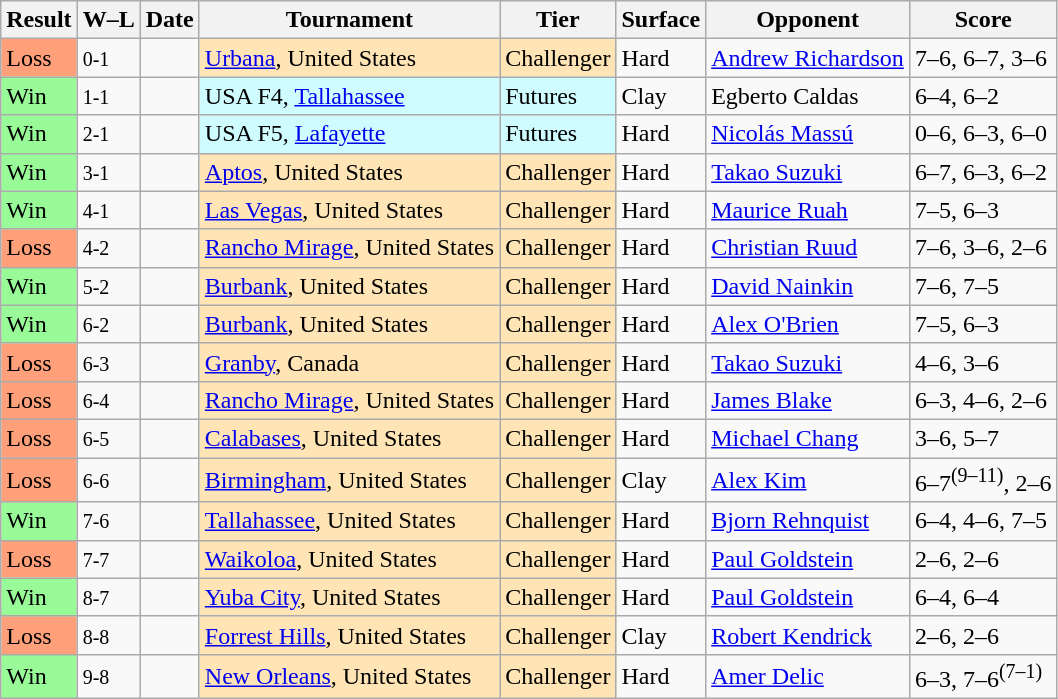<table class="sortable wikitable">
<tr>
<th>Result</th>
<th class="unsortable">W–L</th>
<th>Date</th>
<th>Tournament</th>
<th>Tier</th>
<th>Surface</th>
<th>Opponent</th>
<th class="unsortable">Score</th>
</tr>
<tr>
<td style="background:#ffa07a;">Loss</td>
<td><small>0-1</small></td>
<td></td>
<td style="background:moccasin;"><a href='#'>Urbana</a>, United States</td>
<td style="background:moccasin;">Challenger</td>
<td>Hard</td>
<td> <a href='#'>Andrew Richardson</a></td>
<td>7–6, 6–7, 3–6</td>
</tr>
<tr>
<td style="background:#98fb98;">Win</td>
<td><small>1-1</small></td>
<td></td>
<td style="background:#cffcff;">USA F4, <a href='#'>Tallahassee</a></td>
<td style="background:#cffcff;">Futures</td>
<td>Clay</td>
<td> Egberto Caldas</td>
<td>6–4, 6–2</td>
</tr>
<tr>
<td style="background:#98fb98;">Win</td>
<td><small>2-1</small></td>
<td></td>
<td style="background:#cffcff;">USA F5, <a href='#'>Lafayette</a></td>
<td style="background:#cffcff;">Futures</td>
<td>Hard</td>
<td> <a href='#'>Nicolás Massú</a></td>
<td>0–6, 6–3, 6–0</td>
</tr>
<tr>
<td style="background:#98fb98;">Win</td>
<td><small>3-1</small></td>
<td></td>
<td style="background:moccasin;"><a href='#'>Aptos</a>, United States</td>
<td style="background:moccasin;">Challenger</td>
<td>Hard</td>
<td> <a href='#'>Takao Suzuki</a></td>
<td>6–7, 6–3, 6–2</td>
</tr>
<tr>
<td style="background:#98fb98;">Win</td>
<td><small>4-1</small></td>
<td></td>
<td style="background:moccasin;"><a href='#'>Las Vegas</a>, United States</td>
<td style="background:moccasin;">Challenger</td>
<td>Hard</td>
<td> <a href='#'>Maurice Ruah</a></td>
<td>7–5, 6–3</td>
</tr>
<tr>
<td style="background:#ffa07a;">Loss</td>
<td><small>4-2</small></td>
<td></td>
<td style="background:moccasin;"><a href='#'>Rancho Mirage</a>, United States</td>
<td style="background:moccasin;">Challenger</td>
<td>Hard</td>
<td> <a href='#'>Christian Ruud</a></td>
<td>7–6, 3–6, 2–6</td>
</tr>
<tr>
<td style="background:#98fb98;">Win</td>
<td><small>5-2</small></td>
<td></td>
<td style="background:moccasin;"><a href='#'>Burbank</a>, United States</td>
<td style="background:moccasin;">Challenger</td>
<td>Hard</td>
<td> <a href='#'>David Nainkin</a></td>
<td>7–6, 7–5</td>
</tr>
<tr>
<td style="background:#98fb98;">Win</td>
<td><small>6-2</small></td>
<td></td>
<td style="background:moccasin;"><a href='#'>Burbank</a>, United States</td>
<td style="background:moccasin;">Challenger</td>
<td>Hard</td>
<td> <a href='#'>Alex O'Brien</a></td>
<td>7–5, 6–3</td>
</tr>
<tr>
<td style="background:#ffa07a;">Loss</td>
<td><small>6-3</small></td>
<td></td>
<td style="background:moccasin;"><a href='#'>Granby</a>, Canada</td>
<td style="background:moccasin;">Challenger</td>
<td>Hard</td>
<td> <a href='#'>Takao Suzuki</a></td>
<td>4–6, 3–6</td>
</tr>
<tr>
<td style="background:#ffa07a;">Loss</td>
<td><small>6-4</small></td>
<td></td>
<td style="background:moccasin;"><a href='#'>Rancho Mirage</a>, United States</td>
<td style="background:moccasin;">Challenger</td>
<td>Hard</td>
<td> <a href='#'>James Blake</a></td>
<td>6–3, 4–6, 2–6</td>
</tr>
<tr>
<td style="background:#ffa07a;">Loss</td>
<td><small>6-5</small></td>
<td></td>
<td style="background:moccasin;"><a href='#'>Calabases</a>, United States</td>
<td style="background:moccasin;">Challenger</td>
<td>Hard</td>
<td> <a href='#'>Michael Chang</a></td>
<td>3–6, 5–7</td>
</tr>
<tr>
<td style="background:#ffa07a;">Loss</td>
<td><small>6-6</small></td>
<td></td>
<td style="background:moccasin;"><a href='#'>Birmingham</a>, United States</td>
<td style="background:moccasin;">Challenger</td>
<td>Clay</td>
<td> <a href='#'>Alex Kim</a></td>
<td>6–7<sup>(9–11)</sup>, 2–6</td>
</tr>
<tr>
<td style="background:#98fb98;">Win</td>
<td><small>7-6</small></td>
<td></td>
<td style="background:moccasin;"><a href='#'>Tallahassee</a>, United States</td>
<td style="background:moccasin;">Challenger</td>
<td>Hard</td>
<td> <a href='#'>Bjorn Rehnquist</a></td>
<td>6–4, 4–6, 7–5</td>
</tr>
<tr>
<td style="background:#ffa07a;">Loss</td>
<td><small>7-7</small></td>
<td></td>
<td style="background:moccasin;"><a href='#'>Waikoloa</a>, United States</td>
<td style="background:moccasin;">Challenger</td>
<td>Hard</td>
<td> <a href='#'>Paul Goldstein</a></td>
<td>2–6, 2–6</td>
</tr>
<tr>
<td style="background:#98fb98;">Win</td>
<td><small>8-7</small></td>
<td></td>
<td style="background:moccasin;"><a href='#'>Yuba City</a>, United States</td>
<td style="background:moccasin;">Challenger</td>
<td>Hard</td>
<td> <a href='#'>Paul Goldstein</a></td>
<td>6–4, 6–4</td>
</tr>
<tr>
<td style="background:#ffa07a;">Loss</td>
<td><small>8-8</small></td>
<td></td>
<td style="background:moccasin;"><a href='#'>Forrest Hills</a>, United States</td>
<td style="background:moccasin;">Challenger</td>
<td>Clay</td>
<td> <a href='#'>Robert Kendrick</a></td>
<td>2–6, 2–6</td>
</tr>
<tr>
<td style="background:#98fb98;">Win</td>
<td><small>9-8</small></td>
<td></td>
<td style="background:moccasin;"><a href='#'>New Orleans</a>, United States</td>
<td style="background:moccasin;">Challenger</td>
<td>Hard</td>
<td> <a href='#'>Amer Delic</a></td>
<td>6–3, 7–6<sup>(7–1)</sup></td>
</tr>
</table>
